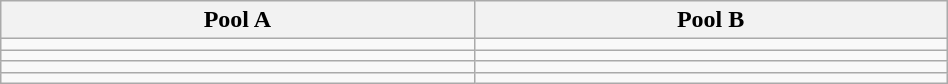<table class="wikitable" style="width:50%;">
<tr>
<th width=50%>Pool A</th>
<th width=50%>Pool B</th>
</tr>
<tr>
<td></td>
<td></td>
</tr>
<tr>
<td></td>
<td></td>
</tr>
<tr>
<td></td>
<td></td>
</tr>
<tr>
<td></td>
<td></td>
</tr>
</table>
